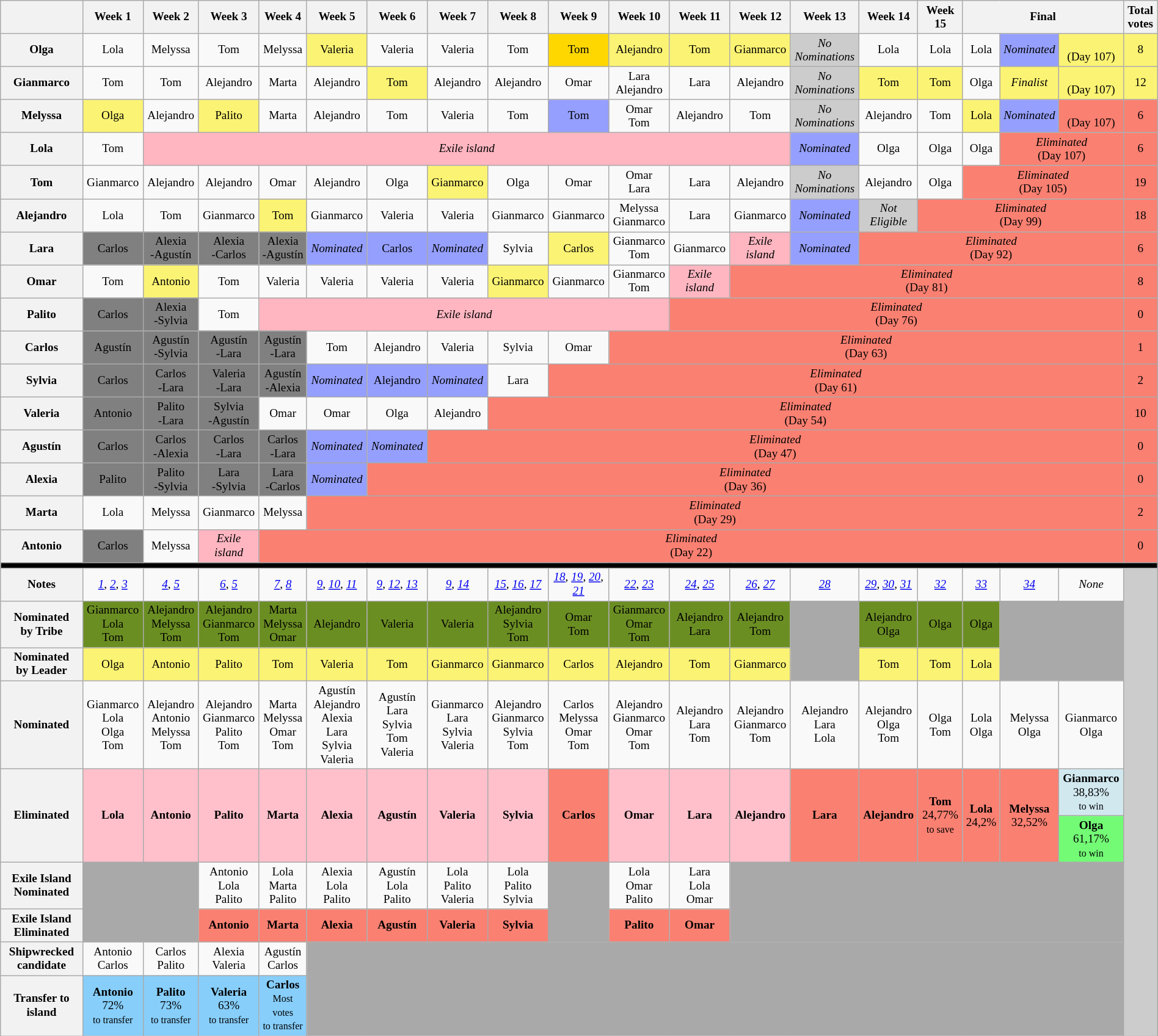<table class="wikitable" style="font-size:80%; text-align:center; width: 100%">
<tr>
<th style="width:4%"></th>
<th style="width:1%">Week 1</th>
<th style="width:1%">Week 2</th>
<th style="width:1%">Week 3</th>
<th style="width:1%">Week 4</th>
<th style="width:1%">Week 5</th>
<th style="width:1%">Week 6</th>
<th style="width:1%">Week 7</th>
<th style="width:1%">Week 8</th>
<th style="width:1%">Week 9</th>
<th style="width:1%">Week 10</th>
<th style="width:1%">Week 11</th>
<th style="width:1%">Week 12</th>
<th style="width:1%">Week 13</th>
<th style="width:1%">Week 14</th>
<th style="width:1%">Week 15</th>
<th colspan="3" style="width:2%">Final</th>
<th style="width:1%">Total votes</th>
</tr>
<tr>
<th>Olga</th>
<td>Lola</td>
<td>Melyssa</td>
<td>Tom</td>
<td>Melyssa</td>
<td style="background:#FBF373">Valeria</td>
<td>Valeria</td>
<td>Valeria</td>
<td>Tom</td>
<td style="background:#FFD700">Tom</td>
<td style="background:#FBF373">Alejandro</td>
<td style="background:#FBF373">Tom</td>
<td style="background:#FBF373">Gianmarco</td>
<td style="background:#CCC"><em>No<br>Nominations</em></td>
<td>Lola</td>
<td>Lola</td>
<td>Lola</td>
<td style="background:#959FFD"><em>Nominated</em></td>
<td style="background:#FBF373"><br>(Day 107)</td>
<td style="background:#FBF373">8</td>
</tr>
<tr>
<th>Gianmarco</th>
<td>Tom</td>
<td>Tom</td>
<td>Alejandro</td>
<td>Marta</td>
<td>Alejandro</td>
<td style="background:#FBF373">Tom</td>
<td>Alejandro</td>
<td>Alejandro</td>
<td>Omar</td>
<td>Lara<br>Alejandro</td>
<td>Lara</td>
<td>Alejandro</td>
<td style="background:#CCC;"><em>No<br>Nominations</em></td>
<td style="background:#FBF373;">Tom</td>
<td style="background:#FBF373;">Tom</td>
<td>Olga</td>
<td style="background:#FBF373;"><em>Finalist</em></td>
<td style="background:#FBF373;"><br>(Day 107)</td>
<td style="background:#FBF373;">12</td>
</tr>
<tr>
<th>Melyssa</th>
<td style="background:#FBF373;">Olga</td>
<td>Alejandro</td>
<td style="background:#FBF373;">Palito</td>
<td>Marta</td>
<td>Alejandro</td>
<td>Tom</td>
<td>Valeria</td>
<td>Tom</td>
<td style="background:#959FFD">Tom</td>
<td>Omar<br>Tom</td>
<td>Alejandro</td>
<td>Tom</td>
<td style="background:#CCC;"><em>No<br>Nominations</em></td>
<td>Alejandro</td>
<td>Tom</td>
<td style="background:#FBF373;">Lola</td>
<td style="background:#959FFD"><em>Nominated</em></td>
<td style="background:#FA8072;"><br>(Day 107)</td>
<td style="background:#FA8072">6</td>
</tr>
<tr>
<th>Lola</th>
<td>Tom</td>
<td colspan="11" style="background:lightpink;"><em>Exile island</em></td>
<td style="background:#959FFD"><em>Nominated</em></td>
<td>Olga</td>
<td>Olga</td>
<td>Olga</td>
<td colspan="2" style="background:#FA8072;"><em>Eliminated</em><br>(Day 107)</td>
<td style="background:#FA8072">6</td>
</tr>
<tr>
<th>Tom</th>
<td>Gianmarco</td>
<td>Alejandro</td>
<td>Alejandro</td>
<td>Omar</td>
<td>Alejandro</td>
<td>Olga</td>
<td style="background:#FBF373;">Gianmarco</td>
<td>Olga</td>
<td>Omar</td>
<td>Omar<br>Lara</td>
<td>Lara</td>
<td>Alejandro</td>
<td style="background:#CCC;"><em>No<br>Nominations</em></td>
<td>Alejandro</td>
<td>Olga</td>
<td colspan="3" style="background:#FA8072;"><em>Eliminated</em><br>(Day 105)</td>
<td style="background:#FA8072">19</td>
</tr>
<tr>
<th>Alejandro</th>
<td>Lola</td>
<td>Tom</td>
<td>Gianmarco</td>
<td style="background:#FBF373;">Tom</td>
<td>Gianmarco</td>
<td>Valeria</td>
<td>Valeria</td>
<td>Gianmarco</td>
<td>Gianmarco</td>
<td>Melyssa<br>Gianmarco</td>
<td>Lara</td>
<td>Gianmarco</td>
<td style="background:#959FFD"><em>Nominated</em></td>
<td style="background:#CCC;"><em>Not<br>Eligible</em></td>
<td colspan="4" style="background:#FA8072;"><em>Eliminated</em><br>(Day 99)</td>
<td style="background:#FA8072">18</td>
</tr>
<tr>
<th>Lara</th>
<td style="background:grey"><span>Carlos</span></td>
<td style="background:grey"><span>Alexia<br>-Agustín</span></td>
<td style="background:grey"><span>Alexia<br>-Carlos</span></td>
<td style="background:grey"><span>Alexia<br>-Agustín</span></td>
<td style="background:#959FFD"><em>Nominated</em></td>
<td style="background:#959FFD">Carlos</td>
<td style="background:#959FFD"><em>Nominated</em></td>
<td>Sylvia</td>
<td style="background:#FBF373;">Carlos</td>
<td>Gianmarco<br>Tom</td>
<td>Gianmarco</td>
<td style="background:lightpink;"><em>Exile island</em></td>
<td style="background:#959FFD"><em>Nominated</em></td>
<td colspan="5" style="background:#FA8072;"><em>Eliminated</em><br>(Day 92)</td>
<td style="background:#FA8072">6</td>
</tr>
<tr>
<th>Omar</th>
<td>Tom</td>
<td style="background:#FBF373;">Antonio</td>
<td>Tom</td>
<td>Valeria</td>
<td>Valeria</td>
<td>Valeria</td>
<td>Valeria</td>
<td style="background:#FBF373;">Gianmarco</td>
<td>Gianmarco</td>
<td>Gianmarco<br>Tom</td>
<td style="background:lightpink;"><em>Exile island</em></td>
<td colspan="7" style="background:#FA8072;"><em>Eliminated</em><br>(Day 81)</td>
<td style="background:#FA8072">8</td>
</tr>
<tr>
<th>Palito</th>
<td style="background:grey"><span>Carlos</span></td>
<td style="background:grey"><span>Alexia<br>-Sylvia</span></td>
<td>Tom</td>
<td colspan="7" style="background:lightpink;"><em>Exile island</em></td>
<td colspan="8" style="background:#FA8072;"><em>Eliminated</em><br>(Day 76)</td>
<td style="background:#FA8072">0</td>
</tr>
<tr>
<th>Carlos</th>
<td style="background:grey"><span>Agustín</span></td>
<td style="background:grey"><span>Agustín<br>-Sylvia</span></td>
<td style="background:grey"><span>Agustín<br>-Lara</span></td>
<td style="background:grey"><span>Agustín<br>-Lara</span></td>
<td>Tom</td>
<td>Alejandro</td>
<td>Valeria</td>
<td>Sylvia</td>
<td>Omar</td>
<td colspan="9" style="background:#FA8072;"><em>Eliminated</em><br>(Day 63)</td>
<td style="background:#FA8072">1</td>
</tr>
<tr>
<th>Sylvia</th>
<td style="background:grey"><span>Carlos</span></td>
<td style="background:grey"><span>Carlos<br>-Lara</span></td>
<td style="background:grey"><span>Valeria<br>-Lara</span></td>
<td style="background:grey"><span>Agustín<br>-Alexia</span></td>
<td style="background:#959FFD"><em>Nominated</em></td>
<td style="background:#959FFD">Alejandro</td>
<td style="background:#959FFD"><em>Nominated</em></td>
<td>Lara</td>
<td colspan="10" style="background:#FA8072;"><em>Eliminated</em><br>(Day 61)</td>
<td style="background:#FA8072">2</td>
</tr>
<tr>
<th>Valeria</th>
<td style="background:grey"><span>Antonio</span></td>
<td style="background:grey"><span>Palito<br>-Lara</span></td>
<td style="background:grey"><span>Sylvia<br>-Agustín</span></td>
<td>Omar</td>
<td>Omar</td>
<td>Olga</td>
<td>Alejandro</td>
<td colspan="11" style="background:#FA8072;"><em>Eliminated</em><br>(Day 54)</td>
<td style="background:#FA8072">10</td>
</tr>
<tr>
<th>Agustín</th>
<td style="background:grey"><span> Carlos</span></td>
<td style="background:grey"><span>Carlos<br>-Alexia</span></td>
<td style="background:grey"><span>Carlos<br>-Lara</span></td>
<td style="background:grey"><span>Carlos<br>-Lara</span></td>
<td style="background:#959FFD"><em>Nominated</em></td>
<td style="background:#959FFD"><em>Nominated</em></td>
<td colspan="12" style="background:#FA8072;"><em>Eliminated</em><br>(Day 47)</td>
<td style="background:#FA8072">0</td>
</tr>
<tr>
<th>Alexia</th>
<td style="background:grey"><span>Palito</span></td>
<td style="background:grey"><span>Palito<br>-Sylvia</span></td>
<td style="background:grey"><span>Lara<br>-Sylvia</span></td>
<td style="background:grey"><span>Lara<br>-Carlos</span></td>
<td style="background:#959FFD"><em>Nominated</em></td>
<td colspan="13" style="background:#FA8072;"><em>Eliminated</em><br>(Day 36)</td>
<td style="background:#FA8072">0</td>
</tr>
<tr>
<th>Marta</th>
<td>Lola</td>
<td>Melyssa</td>
<td>Gianmarco</td>
<td>Melyssa</td>
<td colspan="14" style="background:#FA8072;"><em>Eliminated</em><br>(Day 29)</td>
<td style="background:#FA8072">2</td>
</tr>
<tr>
<th>Antonio</th>
<td style="background:grey"><span>Carlos</span></td>
<td>Melyssa</td>
<td style="background:lightpink;"><em>Exile island</em></td>
<td colspan="15" style="background:#FA8072;"><em>Eliminated</em><br>(Day 22)</td>
<td style="background:#FA8072">0</td>
</tr>
<tr>
<th colspan="20" style="background:black"></th>
</tr>
<tr>
<th>Notes</th>
<td><em><a href='#'>1</a></em>, <em><a href='#'>2</a></em>, <em><a href='#'>3</a></em></td>
<td><em><a href='#'>4</a></em>, <em><a href='#'>5</a></em></td>
<td><em><a href='#'>6</a></em>, <em><a href='#'>5</a></em></td>
<td><em><a href='#'>7</a></em>, <em><a href='#'>8</a></em></td>
<td><em><a href='#'>9</a></em>, <em><a href='#'>10</a></em>, <em><a href='#'>11</a></em></td>
<td><em><a href='#'>9</a></em>, <em><a href='#'>12</a></em>, <em><a href='#'>13</a></em></td>
<td><em><a href='#'>9</a></em>, <em><a href='#'>14</a></em></td>
<td><em><a href='#'>15</a></em>, <em><a href='#'>16</a></em>, <em><a href='#'>17</a></em></td>
<td><em><a href='#'>18</a></em>, <em><a href='#'>19</a></em>, <em><a href='#'>20</a></em>, <em><a href='#'>21</a></em></td>
<td><em><a href='#'>22</a></em>, <em><a href='#'>23</a></em></td>
<td><em><a href='#'>24</a></em>, <em><a href='#'>25</a></em></td>
<td><em><a href='#'>26</a></em>, <em><a href='#'>27</a></em></td>
<td><em><a href='#'>28</a></em></td>
<td><em><a href='#'>29</a></em>, <em><a href='#'>30</a></em>, <em><a href='#'>31</a></em></td>
<td><em><a href='#'>32</a></em></td>
<td><em><a href='#'>33</a></em></td>
<td><em><a href='#'>34</a></em></td>
<td><em>None</em></td>
<td rowspan="11" style="background:rgb(204, 204, 204)"></td>
</tr>
<tr>
<th>Nominated<br>by Tribe</th>
<td bgcolor="#6B8E23"><span>Gianmarco<br>Lola<br>Tom</span></td>
<td bgcolor="#6B8E23"><span>Alejandro<br>Melyssa<br>Tom</span></td>
<td bgcolor="#6B8E23"><span>Alejandro<br>Gianmarco<br>Tom</span></td>
<td bgcolor="#6B8E23"><span>Marta<br>Melyssa<br>Omar</span></td>
<td bgcolor="#6B8E23"><span>Alejandro</span></td>
<td bgcolor="#6B8E23"><span>Valeria</span></td>
<td bgcolor="#6B8E23"><span>Valeria</span></td>
<td bgcolor="#6B8E23"><span>Alejandro<br>Sylvia<br>Tom</span></td>
<td bgcolor="#6B8E23"><span>Omar<br>Tom</span></td>
<td bgcolor="#6B8E23"><span>Gianmarco<br>Omar<br>Tom</span></td>
<td bgcolor="#6B8E23"><span>Alejandro<br>Lara</span></td>
<td bgcolor="#6B8E23"><span>Alejandro<br>Tom</span></td>
<td rowspan="2" style="background:darkgray"></td>
<td bgcolor="#6B8E23"><span>Alejandro<br>Olga</span></td>
<td bgcolor="#6B8E23"><span>Olga</span></td>
<td bgcolor="#6B8E23"><span>Olga</span></td>
<td colspan="2" rowspan="2" style="background:darkgray"></td>
</tr>
<tr>
<th>Nominated<br>by Leader</th>
<td style="background:#FBF373">Olga</td>
<td style="background:#FBF373">Antonio</td>
<td style="background:#FBF373">Palito</td>
<td style="background:#FBF373">Tom</td>
<td style="background:#FBF373">Valeria</td>
<td style="background:#FBF373">Tom</td>
<td style="background:#FBF373">Gianmarco</td>
<td style="background:#FBF373">Gianmarco</td>
<td style="background:#FBF373">Carlos</td>
<td style="background:#FBF373">Alejandro</td>
<td style="background:#FBF373">Tom</td>
<td style="background:#FBF373">Gianmarco</td>
<td style="background:#FBF373">Tom</td>
<td style="background:#FBF373">Tom</td>
<td style="background:#FBF373">Lola</td>
</tr>
<tr>
<th>Nominated</th>
<td>Gianmarco<br>Lola<br>Olga<br>Tom</td>
<td>Alejandro<br>Antonio<br>Melyssa<br>Tom</td>
<td>Alejandro<br>Gianmarco<br>Palito<br>Tom</td>
<td>Marta<br>Melyssa<br>Omar<br>Tom</td>
<td>Agustín<br>Alejandro<br>Alexia<br>Lara<br>Sylvia<br>Valeria</td>
<td>Agustín<br>Lara<br>Sylvia<br>Tom<br>Valeria</td>
<td>Gianmarco<br>Lara<br>Sylvia<br>Valeria</td>
<td>Alejandro<br>Gianmarco<br>Sylvia<br>Tom</td>
<td>Carlos<br>Melyssa<br>Omar<br>Tom</td>
<td>Alejandro<br>Gianmarco<br>Omar<br>Tom</td>
<td>Alejandro<br>Lara<br>Tom</td>
<td>Alejandro<br>Gianmarco<br>Tom</td>
<td>Alejandro<br>Lara<br>Lola</td>
<td>Alejandro<br>Olga<br>Tom</td>
<td>Olga<br>Tom</td>
<td>Lola<br>Olga</td>
<td>Melyssa<br>Olga</td>
<td>Gianmarco<br>Olga</td>
</tr>
<tr>
<th rowspan="2">Eliminated</th>
<td rowspan="2" style="background:pink"><strong>Lola</strong><br><small></small></td>
<td rowspan="2" style="background:pink"><strong>Antonio</strong><br><small></small></td>
<td rowspan="2" style="background:pink"><strong>Palito</strong><br><small></small></td>
<td rowspan="2" style="background:pink"><strong>Marta</strong><br><small></small></td>
<td rowspan="2" style="background:pink"><strong>Alexia</strong><br><small></small></td>
<td rowspan="2" style="background:pink"><strong>Agustín</strong><br><small></small></td>
<td rowspan="2" style="background:pink"><strong>Valeria</strong><br><small></small></td>
<td rowspan="2" style="background:pink"><strong>Sylvia</strong><br><small></small></td>
<td rowspan="2" style="background:salmon"><strong>Carlos</strong><br><small></small></td>
<td rowspan="2" style="background:pink"><strong>Omar</strong><br><small></small></td>
<td rowspan="2" style="background:pink"><strong>Lara</strong><br><small></small></td>
<td rowspan="2" style="background:pink"><strong>Alejandro</strong><br><small></small></td>
<td rowspan="2" style="background:#FA8072"><strong>Lara</strong><br><small></small></td>
<td rowspan="2" style="background:#FA8072"><strong>Alejandro</strong><br><small></small></td>
<td rowspan="2" style="background:#FA8072"><strong>Tom</strong><br>24,77%<small><br>to save</small></td>
<td rowspan="2" style="background:#FA8072"><strong>Lola</strong><br>24,2%<small><br></small></td>
<td rowspan="2" style="background:#FA8072"><strong>Melyssa</strong><br>32,52%<br><small></small></td>
<td style="background:#D1E8EF"><strong>Gianmarco</strong><br>38,83%<small><br>to win</small></td>
</tr>
<tr>
<td style="background:#73FB76"><strong>Olga</strong><br>61,17%<small><br>to win</small></td>
</tr>
<tr>
<th>Exile Island<br>Nominated</th>
<td rowspan="2" colspan="2" style="background:darkgray"></td>
<td>Antonio<br>Lola<br>Palito</td>
<td>Lola<br>Marta<br>Palito</td>
<td>Alexia<br>Lola<br>Palito</td>
<td>Agustín<br>Lola<br>Palito</td>
<td>Lola<br>Palito<br>Valeria</td>
<td>Lola<br>Palito<br>Sylvia</td>
<td style="background:darkgray" rowspan="2"></td>
<td>Lola<br>Omar<br>Palito</td>
<td>Lara<br>Lola<br>Omar</td>
<td rowspan="2" colspan="7" style="background:darkgray"></td>
</tr>
<tr>
<th>Exile Island<br>Eliminated</th>
<td style="background:#FA8072"><strong>Antonio</strong><br><small></small></td>
<td style="background:#FA8072"><strong>Marta</strong><br><small></small></td>
<td style="background:#FA8072"><strong>Alexia</strong><br><small></small></td>
<td style="background:#FA8072"><strong>Agustín</strong><br><small></small></td>
<td style="background:#FA8072"><strong>Valeria </strong><br><small></small></td>
<td style="background:#FA8072"><strong>Sylvia</strong><br><small></small></td>
<td style="background:#FA8072"><strong>Palito</strong><br><small></small></td>
<td style="background:#FA8072"><strong>Omar</strong><br><small></small></td>
</tr>
<tr>
<th>Shipwrecked<br>candidate</th>
<td>Antonio<br>Carlos</td>
<td>Carlos<br>Palito</td>
<td>Alexia<br>Valeria</td>
<td>Agustín<br>Carlos</td>
<td rowspan="2" colspan="14" style="background:darkgray"></td>
</tr>
<tr>
<th>Transfer to island</th>
<td style="background:#87CEFA"><strong>Antonio</strong><br>72%<br><small>to transfer</small></td>
<td style="background:#87CEFA"><strong>Palito</strong><br>73%<br><small>to transfer</small></td>
<td style="background:#87CEFA"><strong>Valeria</strong><br>63%<br><small>to transfer</small></td>
<td style="background:#87CEFA"><strong>Carlos</strong><br><small>Most votes<br>to transfer</small></td>
</tr>
</table>
